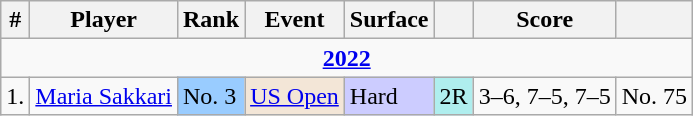<table class="wikitable sortable">
<tr>
<th>#</th>
<th>Player</th>
<th>Rank</th>
<th>Event</th>
<th>Surface</th>
<th></th>
<th>Score</th>
<th></th>
</tr>
<tr>
<td colspan=8 style=text-align:center><strong><a href='#'>2022</a></strong></td>
</tr>
<tr>
<td>1.</td>
<td> <a href='#'>Maria Sakkari</a></td>
<td bgcolor=99ccff>No. 3</td>
<td bgcolor=f3e6d7><a href='#'>US Open</a></td>
<td bgcolor=ccccff>Hard</td>
<td bgcolor=afeeee>2R</td>
<td>3–6, 7–5, 7–5</td>
<td>No. 75</td>
</tr>
</table>
